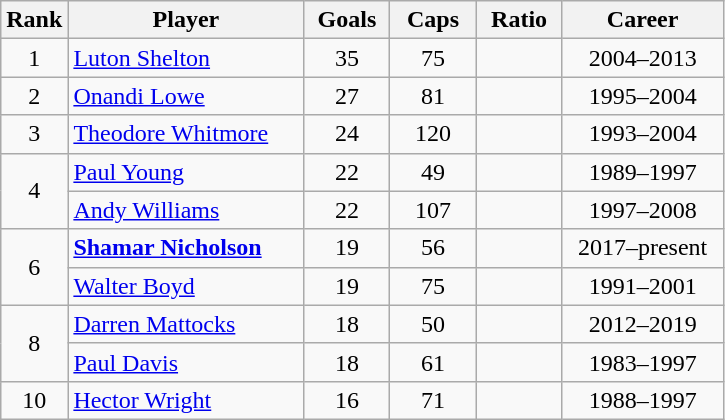<table class="wikitable sortable" style="text-align:center;">
<tr>
<th width=30px>Rank</th>
<th style="width:150px;">Player</th>
<th style="width:50px;">Goals</th>
<th style="width:50px;">Caps</th>
<th style="width:50px;">Ratio</th>
<th style="width:100px;">Career</th>
</tr>
<tr>
<td>1</td>
<td align=left><a href='#'>Luton Shelton</a></td>
<td>35</td>
<td>75</td>
<td></td>
<td>2004–2013</td>
</tr>
<tr>
<td>2</td>
<td align=left><a href='#'>Onandi Lowe</a></td>
<td>27</td>
<td>81</td>
<td></td>
<td>1995–2004</td>
</tr>
<tr>
<td>3</td>
<td align=left><a href='#'>Theodore Whitmore</a></td>
<td>24</td>
<td>120</td>
<td></td>
<td>1993–2004</td>
</tr>
<tr>
<td rowspan="2">4</td>
<td align=left><a href='#'>Paul Young</a></td>
<td>22</td>
<td>49</td>
<td></td>
<td>1989–1997</td>
</tr>
<tr>
<td align=left><a href='#'>Andy Williams</a></td>
<td>22</td>
<td>107</td>
<td></td>
<td>1997–2008</td>
</tr>
<tr>
<td rowspan="2">6</td>
<td align=left><strong><a href='#'>Shamar Nicholson</a></strong></td>
<td>19</td>
<td>56</td>
<td></td>
<td>2017–present</td>
</tr>
<tr>
<td align=left><a href='#'>Walter Boyd</a></td>
<td>19</td>
<td>75</td>
<td></td>
<td>1991–2001</td>
</tr>
<tr>
<td rowspan="2">8</td>
<td align=left><a href='#'>Darren Mattocks</a></td>
<td>18</td>
<td>50</td>
<td></td>
<td>2012–2019</td>
</tr>
<tr>
<td align=left><a href='#'>Paul Davis</a></td>
<td>18</td>
<td>61</td>
<td></td>
<td>1983–1997</td>
</tr>
<tr>
<td>10</td>
<td align=left><a href='#'>Hector Wright</a></td>
<td>16</td>
<td>71</td>
<td></td>
<td>1988–1997</td>
</tr>
</table>
